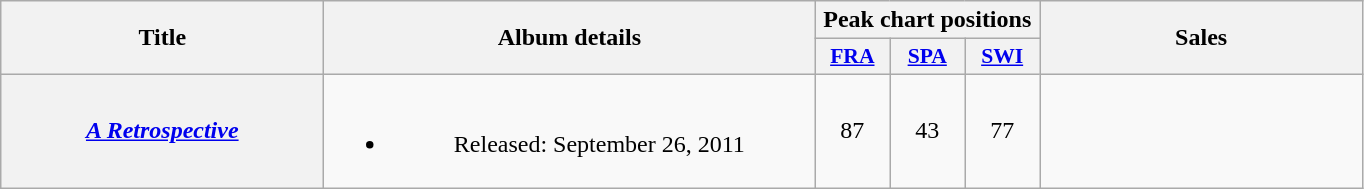<table class="wikitable plainrowheaders" style="text-align:center;">
<tr>
<th scope="col" rowspan="2" style="width:13em;">Title</th>
<th scope="col" rowspan="2" style="width:20em;">Album details</th>
<th scope="col" colspan="3">Peak chart positions</th>
<th scope="col" rowspan="2" style="width:13em;">Sales</th>
</tr>
<tr>
<th scope="col" style="width:3em;font-size:90%;"><a href='#'>FRA</a><br></th>
<th scope="col" style="width:3em;font-size:90%;"><a href='#'>SPA</a><br></th>
<th scope="col" style="width:3em;font-size:90%;"><a href='#'>SWI</a><br></th>
</tr>
<tr>
<th scope="row"><em><a href='#'>A Retrospective</a></em></th>
<td><br><ul><li>Released: September 26, 2011</li></ul></td>
<td>87</td>
<td>43</td>
<td>77</td>
<td></td>
</tr>
</table>
